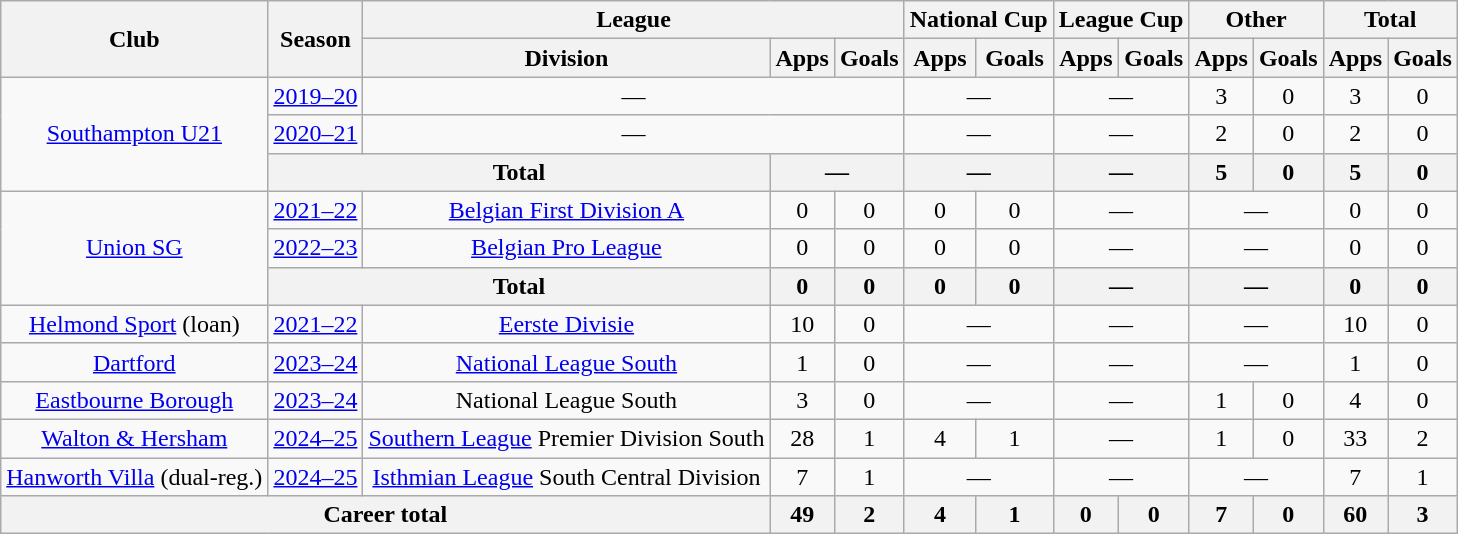<table class="wikitable" style="text-align:center">
<tr>
<th rowspan="2">Club</th>
<th rowspan="2">Season</th>
<th colspan="3">League</th>
<th colspan="2">National Cup</th>
<th colspan="2">League Cup</th>
<th colspan="2">Other</th>
<th colspan="2">Total</th>
</tr>
<tr>
<th>Division</th>
<th>Apps</th>
<th>Goals</th>
<th>Apps</th>
<th>Goals</th>
<th>Apps</th>
<th>Goals</th>
<th>Apps</th>
<th>Goals</th>
<th>Apps</th>
<th>Goals</th>
</tr>
<tr>
<td rowspan="3"><a href='#'>Southampton U21</a></td>
<td><a href='#'>2019–20</a></td>
<td colspan="3">—</td>
<td colspan="2">—</td>
<td colspan="2">—</td>
<td>3</td>
<td>0</td>
<td>3</td>
<td>0</td>
</tr>
<tr>
<td><a href='#'>2020–21</a></td>
<td colspan="3">—</td>
<td colspan="2">—</td>
<td colspan="2">—</td>
<td>2</td>
<td>0</td>
<td>2</td>
<td>0</td>
</tr>
<tr>
<th colspan=2>Total</th>
<th colspan="2">—</th>
<th colspan="2">—</th>
<th colspan="2">—</th>
<th>5</th>
<th>0</th>
<th>5</th>
<th>0</th>
</tr>
<tr>
<td rowspan="3"><a href='#'>Union SG</a></td>
<td><a href='#'>2021–22</a></td>
<td><a href='#'>Belgian First Division A</a></td>
<td>0</td>
<td>0</td>
<td>0</td>
<td>0</td>
<td colspan="2">—</td>
<td colspan="2">—</td>
<td>0</td>
<td>0</td>
</tr>
<tr>
<td><a href='#'>2022–23</a></td>
<td><a href='#'>Belgian Pro League</a></td>
<td>0</td>
<td>0</td>
<td>0</td>
<td>0</td>
<td colspan="2">—</td>
<td colspan="2">—</td>
<td>0</td>
<td>0</td>
</tr>
<tr>
<th colspan=2>Total</th>
<th>0</th>
<th>0</th>
<th>0</th>
<th>0</th>
<th colspan="2">—</th>
<th colspan="2">—</th>
<th>0</th>
<th>0</th>
</tr>
<tr>
<td><a href='#'>Helmond Sport</a> (loan)</td>
<td><a href='#'>2021–22</a></td>
<td><a href='#'>Eerste Divisie</a></td>
<td>10</td>
<td>0</td>
<td colspan="2">—</td>
<td colspan="2">—</td>
<td colspan="2">—</td>
<td>10</td>
<td>0</td>
</tr>
<tr>
<td><a href='#'>Dartford</a></td>
<td><a href='#'>2023–24</a></td>
<td><a href='#'>National League South</a></td>
<td>1</td>
<td>0</td>
<td colspan="2">—</td>
<td colspan="2">—</td>
<td colspan="2">—</td>
<td>1</td>
<td>0</td>
</tr>
<tr>
<td><a href='#'>Eastbourne Borough</a></td>
<td><a href='#'>2023–24</a></td>
<td>National League South</td>
<td>3</td>
<td>0</td>
<td colspan="2">—</td>
<td colspan="2">—</td>
<td>1</td>
<td>0</td>
<td>4</td>
<td>0</td>
</tr>
<tr>
<td><a href='#'>Walton & Hersham</a></td>
<td><a href='#'>2024–25</a></td>
<td><a href='#'>Southern League</a> Premier Division South</td>
<td>28</td>
<td>1</td>
<td>4</td>
<td>1</td>
<td colspan="2">—</td>
<td>1</td>
<td>0</td>
<td>33</td>
<td>2</td>
</tr>
<tr>
<td><a href='#'>Hanworth Villa</a> (dual-reg.)</td>
<td><a href='#'>2024–25</a></td>
<td><a href='#'>Isthmian League</a> South Central Division</td>
<td>7</td>
<td>1</td>
<td colspan="2">—</td>
<td colspan="2">—</td>
<td colspan="2">—</td>
<td>7</td>
<td>1</td>
</tr>
<tr>
<th colspan=3>Career total</th>
<th>49</th>
<th>2</th>
<th>4</th>
<th>1</th>
<th>0</th>
<th>0</th>
<th>7</th>
<th>0</th>
<th>60</th>
<th>3</th>
</tr>
</table>
